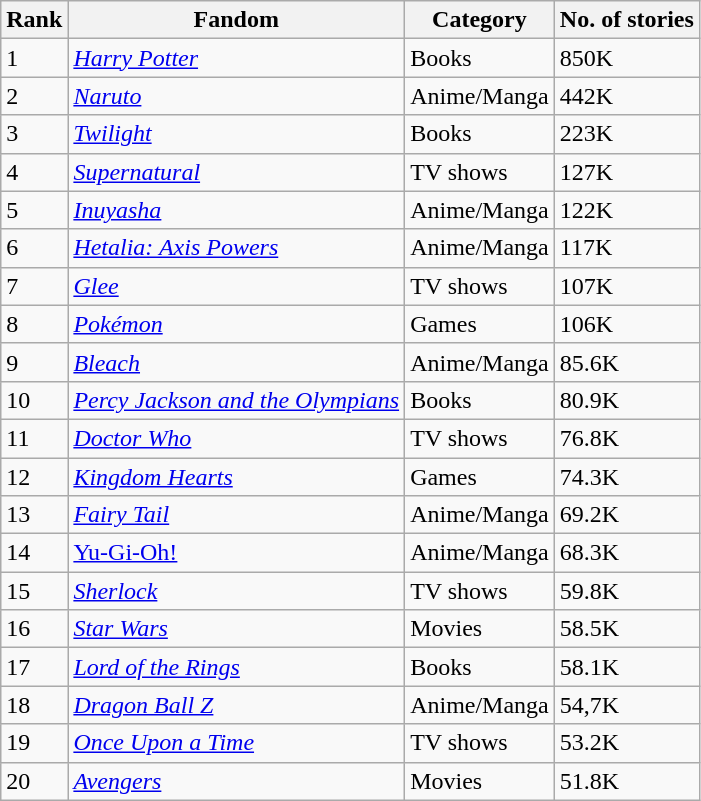<table class="wikitable">
<tr>
<th>Rank</th>
<th>Fandom</th>
<th>Category</th>
<th>No. of stories</th>
</tr>
<tr>
<td>1</td>
<td><em><a href='#'>Harry Potter</a></em></td>
<td>Books</td>
<td>850K</td>
</tr>
<tr>
<td>2</td>
<td><em><a href='#'>Naruto</a></em></td>
<td>Anime/Manga</td>
<td>442K</td>
</tr>
<tr>
<td>3</td>
<td><em><a href='#'>Twilight</a></em></td>
<td>Books</td>
<td>223K</td>
</tr>
<tr>
<td>4</td>
<td><em><a href='#'>Supernatural</a></em></td>
<td>TV shows</td>
<td>127K</td>
</tr>
<tr>
<td>5</td>
<td><em><a href='#'>Inuyasha</a></em></td>
<td>Anime/Manga</td>
<td>122K</td>
</tr>
<tr>
<td>6</td>
<td><em><a href='#'>Hetalia: Axis Powers</a></em></td>
<td>Anime/Manga</td>
<td>117K</td>
</tr>
<tr>
<td>7</td>
<td><em><a href='#'>Glee</a></em></td>
<td>TV shows</td>
<td>107K</td>
</tr>
<tr>
<td>8</td>
<td><em><a href='#'>Pokémon</a></em></td>
<td>Games</td>
<td>106K</td>
</tr>
<tr>
<td>9</td>
<td><em><a href='#'>Bleach</a></em></td>
<td>Anime/Manga</td>
<td>85.6K</td>
</tr>
<tr>
<td>10</td>
<td><em><a href='#'>Percy Jackson and the Olympians</a></em></td>
<td>Books</td>
<td>80.9K</td>
</tr>
<tr>
<td>11</td>
<td><em><a href='#'>Doctor Who</a></em></td>
<td>TV shows</td>
<td>76.8K</td>
</tr>
<tr>
<td>12</td>
<td><em><a href='#'>Kingdom Hearts</a></em></td>
<td>Games</td>
<td>74.3K</td>
</tr>
<tr>
<td>13</td>
<td><em><a href='#'>Fairy Tail</a></em></td>
<td>Anime/Manga</td>
<td>69.2K</td>
</tr>
<tr>
<td>14</td>
<td><a href='#'>Yu-Gi-Oh!</a></td>
<td>Anime/Manga</td>
<td>68.3K</td>
</tr>
<tr>
<td>15</td>
<td><em><a href='#'>Sherlock</a></em></td>
<td>TV shows</td>
<td>59.8K</td>
</tr>
<tr>
<td>16</td>
<td><em><a href='#'>Star Wars</a></em></td>
<td>Movies</td>
<td>58.5K</td>
</tr>
<tr>
<td>17</td>
<td><em><a href='#'>Lord of the Rings</a></em></td>
<td>Books</td>
<td>58.1K</td>
</tr>
<tr>
<td>18</td>
<td><em><a href='#'>Dragon Ball Z</a></em></td>
<td>Anime/Manga</td>
<td>54,7K</td>
</tr>
<tr>
<td>19</td>
<td><em><a href='#'>Once Upon a Time</a></em></td>
<td>TV shows</td>
<td>53.2K</td>
</tr>
<tr>
<td>20</td>
<td><em><a href='#'>Avengers</a></em></td>
<td>Movies</td>
<td>51.8K</td>
</tr>
</table>
